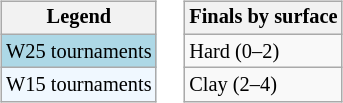<table>
<tr valign=top>
<td><br><table class="wikitable" style=font-size:85%;>
<tr>
<th>Legend</th>
</tr>
<tr style="background:lightblue;">
<td>W25 tournaments</td>
</tr>
<tr style="background:#f0f8ff;">
<td>W15 tournaments</td>
</tr>
</table>
</td>
<td><br><table class="wikitable" style=font-size:85%;>
<tr>
<th>Finals by surface</th>
</tr>
<tr>
<td>Hard (0–2)</td>
</tr>
<tr>
<td>Clay (2–4)</td>
</tr>
</table>
</td>
</tr>
</table>
